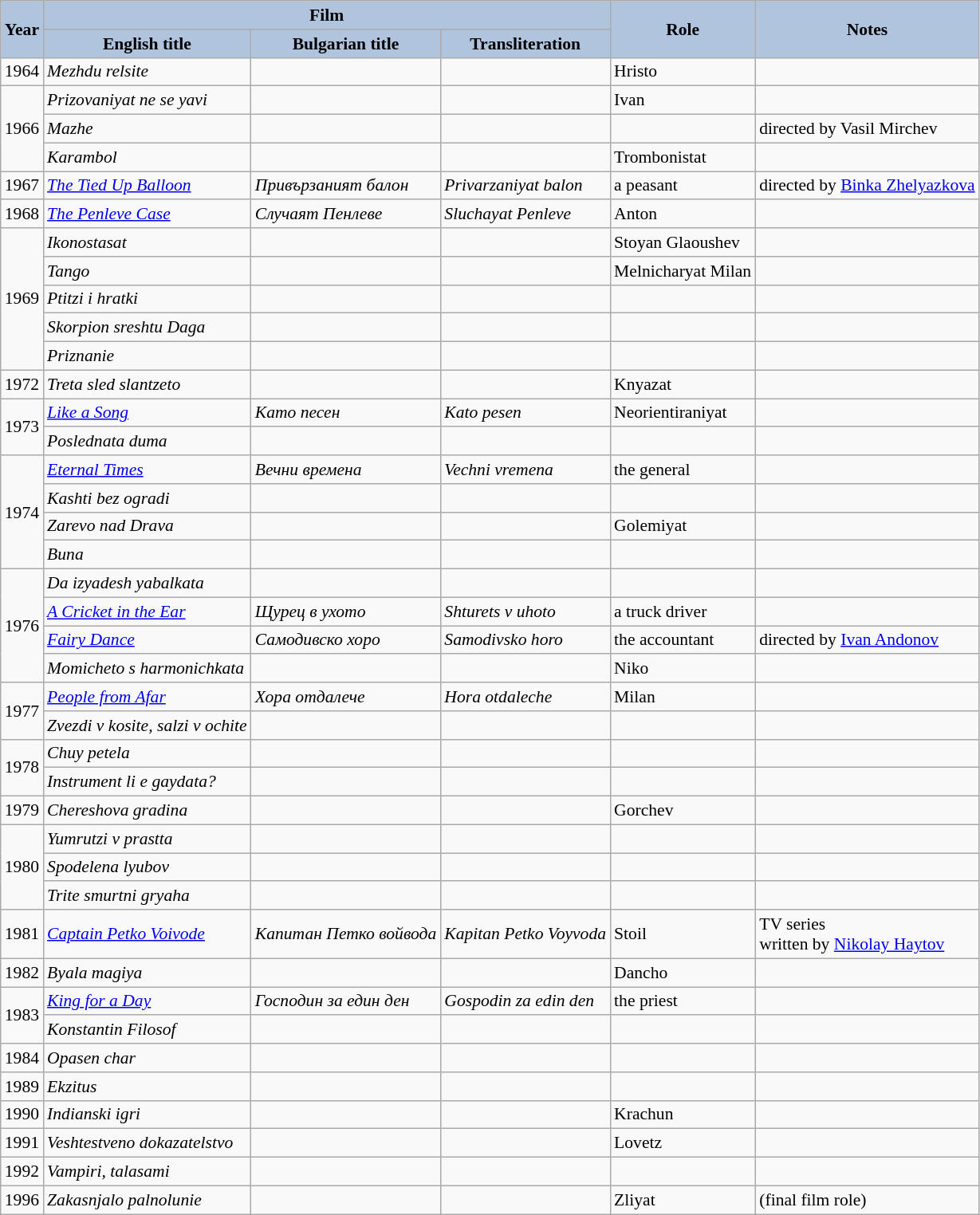<table class="wikitable" style="font-size: 90%;">
<tr>
<th rowspan="2" style="background:#B0C4DE;">Year</th>
<th colspan="3" style="background:#B0C4DE;">Film</th>
<th rowspan="2"  style="background:#B0C4DE;">Role</th>
<th rowspan="2" style="background:#B0C4DE;">Notes</th>
</tr>
<tr>
<th style="background:#B0C4DE;">English title</th>
<th style="background:#B0C4DE;">Bulgarian title</th>
<th style="background:#B0C4DE;">Transliteration</th>
</tr>
<tr>
<td>1964</td>
<td><em>Mezhdu relsite</em></td>
<td></td>
<td></td>
<td>Hristo</td>
<td></td>
</tr>
<tr>
<td rowspan="3">1966</td>
<td><em>Prizovaniyat ne se yavi</em></td>
<td></td>
<td></td>
<td>Ivan</td>
<td></td>
</tr>
<tr>
<td><em>Mazhe</em></td>
<td></td>
<td></td>
<td></td>
<td>directed by Vasil Mirchev</td>
</tr>
<tr>
<td><em>Karambol</em></td>
<td></td>
<td></td>
<td>Trombonistat</td>
<td></td>
</tr>
<tr>
<td>1967</td>
<td><em><a href='#'>The Tied Up Balloon</a></em></td>
<td><em>Привързаният балон</em></td>
<td><em>Privarzaniyat balon</em></td>
<td>a peasant</td>
<td>directed by <a href='#'>Binka Zhelyazkova</a></td>
</tr>
<tr>
<td>1968</td>
<td><em><a href='#'>The Penleve Case</a></em></td>
<td><em>Случаят Пенлеве</em></td>
<td><em>Sluchayat Penleve</em></td>
<td>Anton</td>
<td></td>
</tr>
<tr>
<td rowspan="5">1969</td>
<td><em>Ikonostasat</em></td>
<td></td>
<td></td>
<td>Stoyan Glaoushev</td>
<td></td>
</tr>
<tr>
<td><em>Tango</em></td>
<td></td>
<td></td>
<td>Melnicharyat Milan</td>
<td></td>
</tr>
<tr>
<td><em>Ptitzi i hratki</em></td>
<td></td>
<td></td>
<td></td>
<td></td>
</tr>
<tr>
<td><em>Skorpion sreshtu Daga</em></td>
<td></td>
<td></td>
<td></td>
<td></td>
</tr>
<tr>
<td><em>Priznanie</em></td>
<td></td>
<td></td>
<td></td>
<td></td>
</tr>
<tr>
<td>1972</td>
<td><em>Treta sled slantzeto</em></td>
<td></td>
<td></td>
<td>Knyazat</td>
<td></td>
</tr>
<tr>
<td rowspan="2">1973</td>
<td><em><a href='#'>Like a Song</a></em></td>
<td><em>Като песен</em></td>
<td><em>Kato pesen</em></td>
<td>Neorientiraniyat</td>
<td></td>
</tr>
<tr>
<td><em>Poslednata duma</em></td>
<td></td>
<td></td>
<td></td>
<td></td>
</tr>
<tr>
<td rowspan="4">1974</td>
<td><em><a href='#'>Eternal Times</a></em></td>
<td><em>Вечни времена</em></td>
<td><em>Vechni vremena</em></td>
<td>the general</td>
<td></td>
</tr>
<tr>
<td><em>Kashti bez ogradi</em></td>
<td></td>
<td></td>
<td></td>
<td></td>
</tr>
<tr>
<td><em>Zarevo nad Drava</em></td>
<td></td>
<td></td>
<td>Golemiyat</td>
<td></td>
</tr>
<tr>
<td><em>Buna</em></td>
<td></td>
<td></td>
<td></td>
<td></td>
</tr>
<tr>
<td rowspan="4">1976</td>
<td><em>Da izyadesh yabalkata</em></td>
<td></td>
<td></td>
<td></td>
<td></td>
</tr>
<tr>
<td><em><a href='#'>A Cricket in the Ear</a></em></td>
<td><em>Щурец в ухото</em></td>
<td><em>Shturets v uhoto</em></td>
<td>a truck driver</td>
<td></td>
</tr>
<tr>
<td><em><a href='#'>Fairy Dance</a></em></td>
<td><em>Самодивско хоро</em></td>
<td><em>Samodivsko horo</em></td>
<td>the accountant</td>
<td>directed by <a href='#'>Ivan Andonov</a></td>
</tr>
<tr>
<td><em>Momicheto s harmonichkata</em></td>
<td></td>
<td></td>
<td>Niko</td>
<td></td>
</tr>
<tr>
<td rowspan="2">1977</td>
<td><em><a href='#'>People from Afar</a></em></td>
<td><em>Хора отдалече</em></td>
<td><em>Hora otdaleche</em></td>
<td>Milan</td>
<td></td>
</tr>
<tr>
<td><em>Zvezdi v kosite, salzi v ochite</em></td>
<td></td>
<td></td>
<td></td>
<td></td>
</tr>
<tr>
<td rowspan="2">1978</td>
<td><em>Chuy petela</em></td>
<td></td>
<td></td>
<td></td>
<td></td>
</tr>
<tr>
<td><em>Instrument li e gaydata?</em></td>
<td></td>
<td></td>
<td></td>
<td></td>
</tr>
<tr>
<td>1979</td>
<td><em>Chereshova gradina</em></td>
<td></td>
<td></td>
<td>Gorchev</td>
<td></td>
</tr>
<tr>
<td rowspan="3">1980</td>
<td><em>Yumrutzi v prastta</em></td>
<td></td>
<td></td>
<td></td>
<td></td>
</tr>
<tr>
<td><em>Spodelena lyubov</em></td>
<td></td>
<td></td>
<td></td>
<td></td>
</tr>
<tr>
<td><em>Trite smurtni gryaha</em></td>
<td></td>
<td></td>
<td></td>
<td></td>
</tr>
<tr>
<td>1981</td>
<td><em><a href='#'>Captain Petko Voivode</a></em></td>
<td><em>Капитан Петко войвода</em></td>
<td><em>Kapitan Petko Voyvoda</em></td>
<td>Stoil</td>
<td>TV series<br>written by <a href='#'>Nikolay Haytov</a></td>
</tr>
<tr>
<td>1982</td>
<td><em>Byala magiya</em></td>
<td></td>
<td></td>
<td>Dancho</td>
<td></td>
</tr>
<tr>
<td rowspan="2">1983</td>
<td><em><a href='#'>King for a Day</a></em></td>
<td><em>Господин за един ден</em></td>
<td><em>Gospodin za edin den </em></td>
<td>the priest</td>
<td></td>
</tr>
<tr>
<td><em>Konstantin Filosof</em></td>
<td></td>
<td></td>
<td></td>
<td></td>
</tr>
<tr>
<td>1984</td>
<td><em>Opasen char</em></td>
<td></td>
<td></td>
<td></td>
<td></td>
</tr>
<tr>
<td>1989</td>
<td><em>Ekzitus</em></td>
<td></td>
<td></td>
<td></td>
<td></td>
</tr>
<tr>
<td>1990</td>
<td><em>Indianski igri</em></td>
<td></td>
<td></td>
<td>Krachun</td>
<td></td>
</tr>
<tr>
<td>1991</td>
<td><em>Veshtestveno dokazatelstvo</em></td>
<td></td>
<td></td>
<td>Lovetz</td>
<td></td>
</tr>
<tr>
<td>1992</td>
<td><em>Vampiri, talasami</em></td>
<td></td>
<td></td>
<td></td>
<td></td>
</tr>
<tr>
<td>1996</td>
<td><em>Zakasnjalo palnolunie</em></td>
<td></td>
<td></td>
<td>Zliyat</td>
<td>(final film role)</td>
</tr>
</table>
